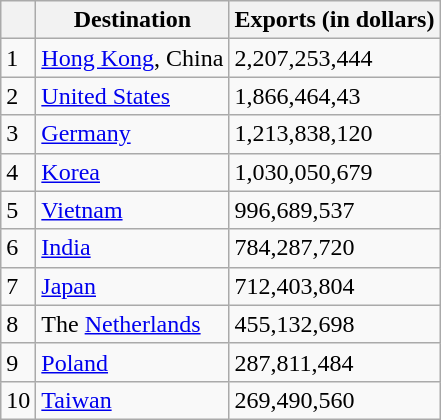<table class="wikitable sortable">
<tr>
<th></th>
<th>Destination</th>
<th data-sort-type="number">Exports (in dollars)</th>
</tr>
<tr>
<td>1</td>
<td><a href='#'>Hong Kong</a>, China</td>
<td>2,207,253,444</td>
</tr>
<tr>
<td>2</td>
<td><a href='#'>United States</a></td>
<td>1,866,464,43</td>
</tr>
<tr>
<td>3</td>
<td><a href='#'>Germany</a></td>
<td>1,213,838,120</td>
</tr>
<tr>
<td>4</td>
<td><a href='#'>Korea</a></td>
<td>1,030,050,679</td>
</tr>
<tr>
<td>5</td>
<td><a href='#'>Vietnam</a></td>
<td>996,689,537</td>
</tr>
<tr>
<td>6</td>
<td><a href='#'>India</a></td>
<td>784,287,720</td>
</tr>
<tr>
<td>7</td>
<td><a href='#'>Japan</a></td>
<td>712,403,804</td>
</tr>
<tr>
<td>8</td>
<td>The <a href='#'>Netherlands</a></td>
<td>455,132,698</td>
</tr>
<tr>
<td>9</td>
<td><a href='#'>Poland</a></td>
<td>287,811,484</td>
</tr>
<tr>
<td>10</td>
<td><a href='#'>Taiwan</a></td>
<td>269,490,560</td>
</tr>
</table>
